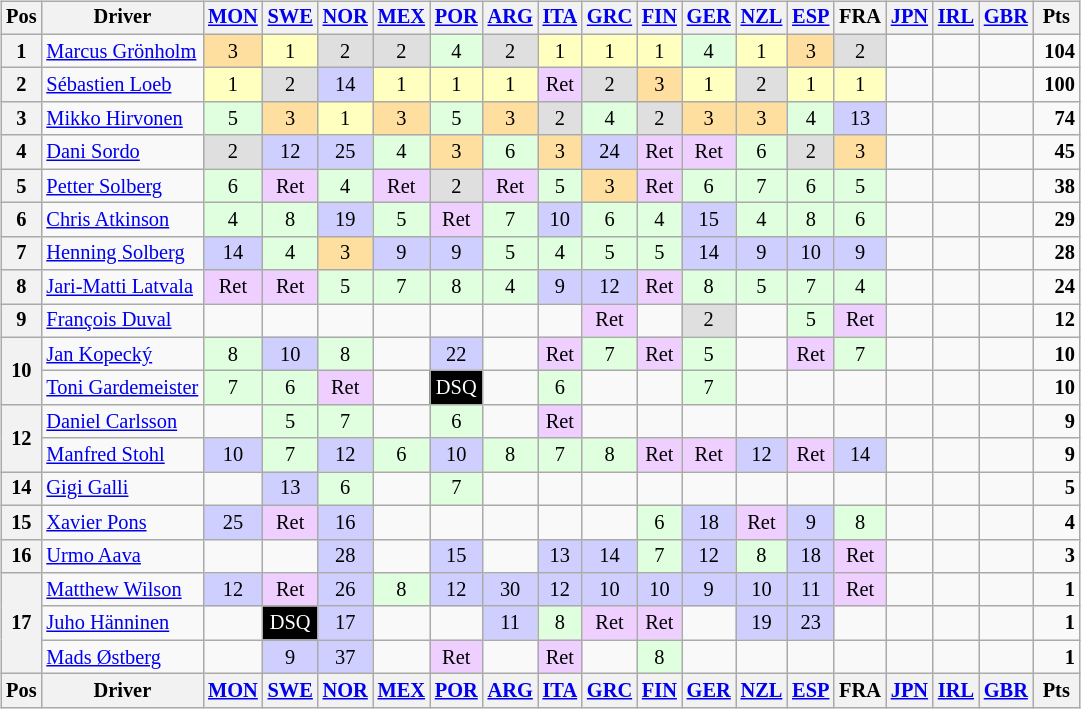<table>
<tr>
<td><br><table class="wikitable" style="font-size: 85%; text-align: center;">
<tr valign="top">
<th valign="middle">Pos</th>
<th valign="middle">Driver</th>
<th><a href='#'>MON</a><br></th>
<th><a href='#'>SWE</a><br></th>
<th><a href='#'>NOR</a><br></th>
<th><a href='#'>MEX</a><br></th>
<th><a href='#'>POR</a><br></th>
<th><a href='#'>ARG</a><br></th>
<th><a href='#'>ITA</a><br></th>
<th><a href='#'>GRC</a><br></th>
<th><a href='#'>FIN</a><br></th>
<th><a href='#'>GER</a><br></th>
<th><a href='#'>NZL</a><br></th>
<th><a href='#'>ESP</a><br></th>
<th>FRA<br></th>
<th><a href='#'>JPN</a><br></th>
<th><a href='#'>IRL</a><br></th>
<th><a href='#'>GBR</a><br></th>
<th valign="middle"> Pts </th>
</tr>
<tr>
<th>1</th>
<td align=left> <a href='#'>Marcus Grönholm</a></td>
<td style="background:#ffdf9f;">3</td>
<td style="background:#ffffbf;">1</td>
<td style="background:#dfdfdf;">2</td>
<td style="background:#dfdfdf;">2</td>
<td style="background:#dfffdf;">4</td>
<td style="background:#dfdfdf;">2</td>
<td style="background:#ffffbf;">1</td>
<td style="background:#ffffbf;">1</td>
<td style="background:#ffffbf;">1</td>
<td style="background:#dfffdf;">4</td>
<td style="background:#ffffbf;">1</td>
<td style="background:#ffdf9f;">3</td>
<td style="background:#dfdfdf;">2</td>
<td></td>
<td></td>
<td></td>
<td align="right"><strong>104</strong></td>
</tr>
<tr>
<th>2</th>
<td align=left> <a href='#'>Sébastien Loeb</a></td>
<td style="background:#ffffbf;">1</td>
<td style="background:#dfdfdf;">2</td>
<td style="background:#cfcfff;">14</td>
<td style="background:#ffffbf;">1</td>
<td style="background:#ffffbf;">1</td>
<td style="background:#ffffbf;">1</td>
<td style="background:#efcfff;">Ret</td>
<td style="background:#dfdfdf;">2</td>
<td style="background:#ffdf9f;">3</td>
<td style="background:#ffffbf;">1</td>
<td style="background:#dfdfdf;">2</td>
<td style="background:#ffffbf;">1</td>
<td style="background:#ffffbf;">1</td>
<td></td>
<td></td>
<td></td>
<td align="right"><strong>100</strong></td>
</tr>
<tr>
<th>3</th>
<td align=left> <a href='#'>Mikko Hirvonen</a></td>
<td style="background:#dfffdf;">5</td>
<td style="background:#ffdf9f;">3</td>
<td style="background:#ffffbf;">1</td>
<td style="background:#ffdf9f;">3</td>
<td style="background:#dfffdf;">5</td>
<td style="background:#ffdf9f;">3</td>
<td style="background:#dfdfdf;">2</td>
<td style="background:#dfffdf;">4</td>
<td style="background:#dfdfdf;">2</td>
<td style="background:#ffdf9f;">3</td>
<td style="background:#ffdf9f;">3</td>
<td style="background:#dfffdf;">4</td>
<td style="background:#cfcfff;">13</td>
<td></td>
<td></td>
<td></td>
<td align="right"><strong>74</strong></td>
</tr>
<tr>
<th>4</th>
<td align=left> <a href='#'>Dani Sordo</a></td>
<td style="background:#dfdfdf;">2</td>
<td style="background:#cfcfff;">12</td>
<td style="background:#cfcfff;">25</td>
<td style="background:#dfffdf;">4</td>
<td style="background:#ffdf9f;">3</td>
<td style="background:#dfffdf;">6</td>
<td style="background:#ffdf9f;">3</td>
<td style="background:#cfcfff;">24</td>
<td style="background:#efcfff;">Ret</td>
<td style="background:#efcfff;">Ret</td>
<td style="background:#dfffdf;">6</td>
<td style="background:#dfdfdf;">2</td>
<td style="background:#ffdf9f;">3</td>
<td></td>
<td></td>
<td></td>
<td align="right"><strong>45</strong></td>
</tr>
<tr>
<th>5</th>
<td align=left> <a href='#'>Petter Solberg</a></td>
<td style="background:#dfffdf;">6</td>
<td style="background:#efcfff;">Ret</td>
<td style="background:#dfffdf;">4</td>
<td style="background:#efcfff;">Ret</td>
<td style="background:#dfdfdf;">2</td>
<td style="background:#efcfff;">Ret</td>
<td style="background:#dfffdf;">5</td>
<td style="background:#ffdf9f;">3</td>
<td style="background:#efcfff;">Ret</td>
<td style="background:#dfffdf;">6</td>
<td style="background:#dfffdf;">7</td>
<td style="background:#dfffdf;">6</td>
<td style="background:#dfffdf;">5</td>
<td></td>
<td></td>
<td></td>
<td align="right"><strong>38</strong></td>
</tr>
<tr>
<th>6</th>
<td align=left> <a href='#'>Chris Atkinson</a></td>
<td style="background:#dfffdf;">4</td>
<td style="background:#dfffdf;">8</td>
<td style="background:#cfcfff;">19</td>
<td style="background:#dfffdf;">5</td>
<td style="background:#efcfff;">Ret</td>
<td style="background:#dfffdf;">7</td>
<td style="background:#cfcfff;">10</td>
<td style="background:#dfffdf;">6</td>
<td style="background:#dfffdf;">4</td>
<td style="background:#cfcfff;">15</td>
<td style="background:#dfffdf;">4</td>
<td style="background:#dfffdf;">8</td>
<td style="background:#dfffdf;">6</td>
<td></td>
<td></td>
<td></td>
<td align="right"><strong>29</strong></td>
</tr>
<tr>
<th>7</th>
<td align=left> <a href='#'>Henning Solberg</a></td>
<td style="background:#cfcfff;">14</td>
<td style="background:#dfffdf;">4</td>
<td style="background:#ffdf9f;">3</td>
<td style="background:#cfcfff;">9</td>
<td style="background:#cfcfff;">9</td>
<td style="background:#dfffdf;">5</td>
<td style="background:#dfffdf;">4</td>
<td style="background:#dfffdf;">5</td>
<td style="background:#dfffdf;">5</td>
<td style="background:#cfcfff;">14</td>
<td style="background:#cfcfff;">9</td>
<td style="background:#cfcfff;">10</td>
<td style="background:#cfcfff;">9</td>
<td></td>
<td></td>
<td></td>
<td align="right"><strong>28</strong></td>
</tr>
<tr>
<th>8</th>
<td align=left> <a href='#'>Jari-Matti Latvala</a></td>
<td style="background:#efcfff;">Ret</td>
<td style="background:#efcfff;">Ret</td>
<td style="background:#dfffdf;">5</td>
<td style="background:#dfffdf;">7</td>
<td style="background:#dfffdf;">8</td>
<td style="background:#dfffdf;">4</td>
<td style="background:#cfcfff;">9</td>
<td style="background:#cfcfff;">12</td>
<td style="background:#efcfff;">Ret</td>
<td style="background:#dfffdf;">8</td>
<td style="background:#dfffdf;">5</td>
<td style="background:#dfffdf;">7</td>
<td style="background:#dfffdf;">4</td>
<td></td>
<td></td>
<td></td>
<td align="right"><strong>24</strong></td>
</tr>
<tr>
<th>9</th>
<td align=left> <a href='#'>François Duval</a></td>
<td></td>
<td></td>
<td></td>
<td></td>
<td></td>
<td></td>
<td></td>
<td style="background:#efcfff;">Ret</td>
<td></td>
<td style="background:#dfdfdf;">2</td>
<td></td>
<td style="background:#dfffdf;">5</td>
<td style="background:#efcfff;">Ret</td>
<td></td>
<td></td>
<td></td>
<td align="right"><strong>12</strong></td>
</tr>
<tr>
<th rowspan=2>10</th>
<td align=left> <a href='#'>Jan Kopecký</a></td>
<td style="background:#dfffdf;">8</td>
<td style="background:#cfcfff;">10</td>
<td style="background:#dfffdf;">8</td>
<td></td>
<td style="background:#cfcfff;">22</td>
<td></td>
<td style="background:#efcfff;">Ret</td>
<td style="background:#dfffdf;">7</td>
<td style="background:#efcfff;">Ret</td>
<td style="background:#dfffdf;">5</td>
<td></td>
<td style="background:#efcfff;">Ret</td>
<td style="background:#dfffdf;">7</td>
<td></td>
<td></td>
<td></td>
<td align="right"><strong>10</strong></td>
</tr>
<tr>
<td align=left> <a href='#'>Toni Gardemeister</a></td>
<td style="background:#dfffdf;">7</td>
<td style="background:#dfffdf;">6</td>
<td style="background:#efcfff;">Ret</td>
<td></td>
<td style="background:#000000; color:white;">DSQ</td>
<td></td>
<td style="background:#dfffdf;">6</td>
<td></td>
<td></td>
<td style="background:#dfffdf;">7</td>
<td></td>
<td></td>
<td></td>
<td></td>
<td></td>
<td></td>
<td align="right"><strong>10</strong></td>
</tr>
<tr>
<th rowspan=2>12</th>
<td align=left> <a href='#'>Daniel Carlsson</a></td>
<td></td>
<td style="background:#dfffdf;">5</td>
<td style="background:#dfffdf;">7</td>
<td></td>
<td style="background:#dfffdf;">6</td>
<td></td>
<td style="background:#efcfff;">Ret</td>
<td></td>
<td></td>
<td></td>
<td></td>
<td></td>
<td></td>
<td></td>
<td></td>
<td></td>
<td align="right"><strong>9</strong></td>
</tr>
<tr>
<td align=left> <a href='#'>Manfred Stohl</a></td>
<td style="background:#cfcfff;">10</td>
<td style="background:#dfffdf;">7</td>
<td style="background:#cfcfff;">12</td>
<td style="background:#dfffdf;">6</td>
<td style="background:#cfcfff;">10</td>
<td style="background:#dfffdf;">8</td>
<td style="background:#dfffdf;">7</td>
<td style="background:#dfffdf;">8</td>
<td style="background:#efcfff;">Ret</td>
<td style="background:#efcfff;">Ret</td>
<td style="background:#cfcfff;">12</td>
<td style="background:#efcfff;">Ret</td>
<td style="background:#cfcfff;">14</td>
<td></td>
<td></td>
<td></td>
<td align="right"><strong>9</strong></td>
</tr>
<tr>
<th>14</th>
<td align=left> <a href='#'>Gigi Galli</a></td>
<td></td>
<td style="background:#cfcfff;">13</td>
<td style="background:#dfffdf;">6</td>
<td></td>
<td style="background:#dfffdf;">7</td>
<td></td>
<td></td>
<td></td>
<td></td>
<td></td>
<td></td>
<td></td>
<td></td>
<td></td>
<td></td>
<td></td>
<td align="right"><strong>5</strong></td>
</tr>
<tr>
<th>15</th>
<td align=left> <a href='#'>Xavier Pons</a></td>
<td style="background:#cfcfff;">25</td>
<td style="background:#efcfff;">Ret</td>
<td style="background:#cfcfff;">16</td>
<td></td>
<td></td>
<td></td>
<td></td>
<td></td>
<td style="background:#dfffdf;">6</td>
<td style="background:#cfcfff;">18</td>
<td style="background:#efcfff;">Ret</td>
<td style="background:#cfcfff;">9</td>
<td style="background:#dfffdf;">8</td>
<td></td>
<td></td>
<td></td>
<td align="right"><strong>4</strong></td>
</tr>
<tr>
<th>16</th>
<td align=left> <a href='#'>Urmo Aava</a></td>
<td></td>
<td></td>
<td style="background:#cfcfff;">28</td>
<td></td>
<td style="background:#cfcfff;">15</td>
<td></td>
<td style="background:#cfcfff;">13</td>
<td style="background:#cfcfff;">14</td>
<td style="background:#dfffdf;">7</td>
<td style="background:#cfcfff;">12</td>
<td style="background:#dfffdf;">8</td>
<td style="background:#cfcfff;">18</td>
<td style="background:#efcfff;">Ret</td>
<td></td>
<td></td>
<td></td>
<td align="right"><strong>3</strong></td>
</tr>
<tr>
<th rowspan=3>17</th>
<td align=left> <a href='#'>Matthew Wilson</a></td>
<td style="background:#cfcfff;">12</td>
<td style="background:#efcfff;">Ret</td>
<td style="background:#cfcfff;">26</td>
<td style="background:#dfffdf;">8</td>
<td style="background:#cfcfff;">12</td>
<td style="background:#cfcfff;">30</td>
<td style="background:#cfcfff;">12</td>
<td style="background:#cfcfff;">10</td>
<td style="background:#cfcfff;">10</td>
<td style="background:#cfcfff;">9</td>
<td style="background:#cfcfff;">10</td>
<td style="background:#cfcfff;">11</td>
<td style="background:#efcfff;">Ret</td>
<td></td>
<td></td>
<td></td>
<td align="right"><strong>1</strong></td>
</tr>
<tr>
<td align=left> <a href='#'>Juho Hänninen</a></td>
<td></td>
<td style="background:#000000; color:white;">DSQ</td>
<td style="background:#cfcfff;">17</td>
<td></td>
<td></td>
<td style="background:#cfcfff;">11</td>
<td style="background:#dfffdf;">8</td>
<td style="background:#efcfff;">Ret</td>
<td style="background:#efcfff;">Ret</td>
<td></td>
<td style="background:#cfcfff;">19</td>
<td style="background:#cfcfff;">23</td>
<td></td>
<td></td>
<td></td>
<td></td>
<td align="right"><strong>1</strong></td>
</tr>
<tr>
<td align=left> <a href='#'>Mads Østberg</a></td>
<td></td>
<td style="background:#cfcfff;">9</td>
<td style="background:#cfcfff;">37</td>
<td></td>
<td style="background:#efcfff;">Ret</td>
<td></td>
<td style="background:#efcfff;">Ret</td>
<td></td>
<td style="background:#dfffdf;">8</td>
<td></td>
<td></td>
<td></td>
<td></td>
<td></td>
<td></td>
<td></td>
<td align="right"><strong>1</strong></td>
</tr>
<tr valign="top">
<th valign="middle">Pos</th>
<th valign="middle">Driver</th>
<th><a href='#'>MON</a><br></th>
<th><a href='#'>SWE</a><br></th>
<th><a href='#'>NOR</a><br></th>
<th><a href='#'>MEX</a><br></th>
<th><a href='#'>POR</a><br></th>
<th><a href='#'>ARG</a><br></th>
<th><a href='#'>ITA</a><br></th>
<th><a href='#'>GRC</a><br></th>
<th><a href='#'>FIN</a><br></th>
<th><a href='#'>GER</a><br></th>
<th><a href='#'>NZL</a><br></th>
<th><a href='#'>ESP</a><br></th>
<th>FRA<br></th>
<th><a href='#'>JPN</a><br></th>
<th><a href='#'>IRL</a><br></th>
<th><a href='#'>GBR</a><br></th>
<th valign="middle"> Pts </th>
</tr>
</table>
</td>
<td valign="top"><br></td>
</tr>
</table>
